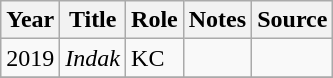<table class="wikitable sortable" >
<tr>
<th>Year</th>
<th>Title</th>
<th>Role</th>
<th class="unsortable">Notes </th>
<th class="unsortable">Source  </th>
</tr>
<tr>
<td>2019</td>
<td><em>Indak</em></td>
<td>KC</td>
<td></td>
<td></td>
</tr>
<tr>
</tr>
</table>
